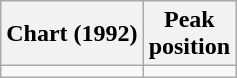<table class="wikitable sortable plainrowheaders">
<tr>
<th>Chart (1992)</th>
<th>Peak<br>position</th>
</tr>
<tr>
<td></td>
</tr>
</table>
